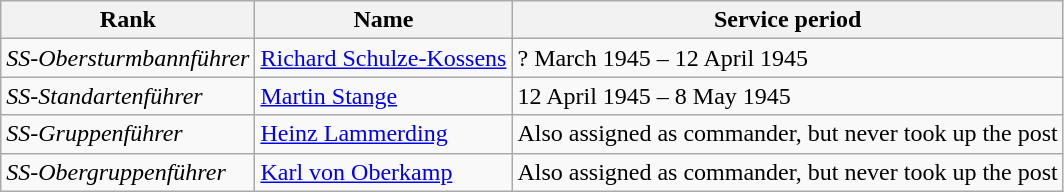<table class="wikitable">
<tr>
<th>Rank</th>
<th>Name</th>
<th>Service period</th>
</tr>
<tr>
<td><em>SS-Obersturmbannführer</em></td>
<td><a href='#'>Richard Schulze-Kossens</a></td>
<td>? March 1945 – 12 April 1945</td>
</tr>
<tr>
<td><em>SS-Standartenführer</em></td>
<td><a href='#'>Martin Stange</a></td>
<td>12 April 1945 – 8 May 1945</td>
</tr>
<tr>
<td><em>SS-Gruppenführer</em></td>
<td><a href='#'>Heinz Lammerding</a></td>
<td>Also assigned as commander, but never took up the post</td>
</tr>
<tr>
<td><em>SS-Obergruppenführer</em></td>
<td><a href='#'>Karl von Oberkamp</a></td>
<td>Also assigned as commander, but never took up the post</td>
</tr>
</table>
